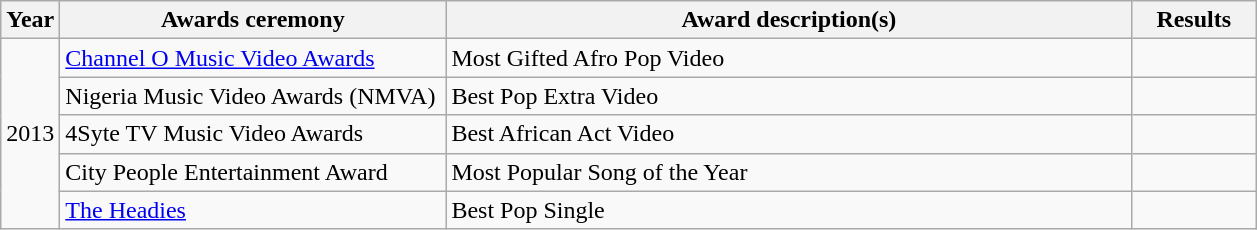<table class="wikitable">
<tr>
<th>Year</th>
<th width="250">Awards ceremony</th>
<th width="450">Award description(s)</th>
<th width="75">Results</th>
</tr>
<tr>
<td rowspan="5">2013</td>
<td><a href='#'>Channel O Music Video Awards</a></td>
<td>Most Gifted Afro Pop Video</td>
<td></td>
</tr>
<tr>
<td>Nigeria Music Video Awards (NMVA)</td>
<td>Best Pop Extra Video</td>
<td></td>
</tr>
<tr>
<td>4Syte TV Music Video Awards</td>
<td>Best African Act Video</td>
<td></td>
</tr>
<tr>
<td>City People Entertainment Award</td>
<td>Most Popular Song of the Year</td>
<td></td>
</tr>
<tr>
<td><a href='#'>The Headies</a></td>
<td>Best Pop Single</td>
<td></td>
</tr>
</table>
